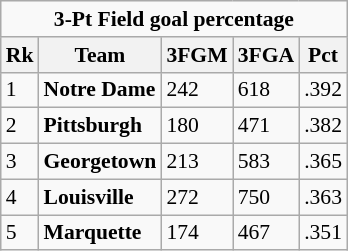<table class="wikitable" style="white-space:nowrap; font-size:90%;">
<tr>
<td colspan=5 style="text-align:center"><strong>3-Pt Field goal percentage</strong></td>
</tr>
<tr>
<th>Rk</th>
<th>Team</th>
<th>3FGM</th>
<th>3FGA</th>
<th>Pct</th>
</tr>
<tr>
<td>1</td>
<td><strong>Notre Dame</strong></td>
<td>242</td>
<td>618</td>
<td>.392</td>
</tr>
<tr>
<td>2</td>
<td><strong>Pittsburgh</strong></td>
<td>180</td>
<td>471</td>
<td>.382</td>
</tr>
<tr>
<td>3</td>
<td><strong>Georgetown</strong></td>
<td>213</td>
<td>583</td>
<td>.365</td>
</tr>
<tr>
<td>4</td>
<td><strong>Louisville</strong></td>
<td>272</td>
<td>750</td>
<td>.363</td>
</tr>
<tr>
<td>5</td>
<td><strong>Marquette</strong></td>
<td>174</td>
<td>467</td>
<td>.351</td>
</tr>
</table>
